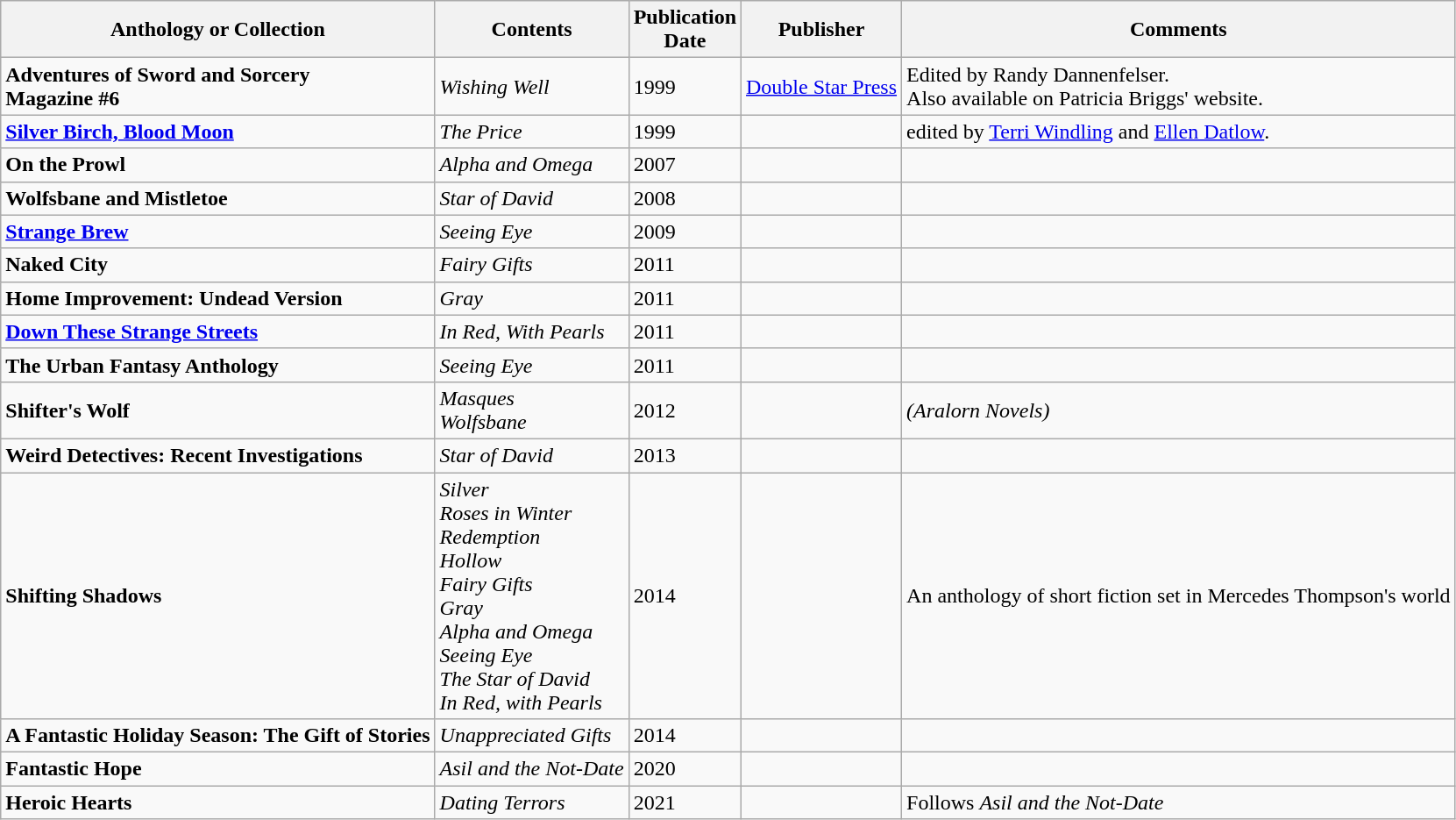<table class="wikitable">
<tr>
<th>Anthology or Collection</th>
<th>Contents</th>
<th>Publication<br>Date</th>
<th>Publisher</th>
<th>Comments</th>
</tr>
<tr>
<td><strong>Adventures of Sword</strong> <strong>and</strong> <strong>Sorcery</strong><br><strong>Magazine #6</strong></td>
<td><em>Wishing Well</em></td>
<td>1999</td>
<td><a href='#'>Double Star Press</a></td>
<td>Edited by Randy Dannenfelser.<br>Also available on Patricia Briggs' website.</td>
</tr>
<tr>
<td><strong><a href='#'>Silver Birch, Blood Moon</a></strong></td>
<td><em>The Price</em></td>
<td>1999</td>
<td></td>
<td>edited by <a href='#'>Terri Windling</a> and <a href='#'>Ellen Datlow</a>.</td>
</tr>
<tr>
<td><strong>On the Prowl</strong></td>
<td><em>Alpha and Omega</em></td>
<td>2007</td>
<td></td>
<td></td>
</tr>
<tr>
<td><strong>Wolfsbane and Mistletoe</strong></td>
<td><em>Star of David</em></td>
<td>2008</td>
<td></td>
<td></td>
</tr>
<tr>
<td><a href='#'><strong>Strange Brew</strong></a></td>
<td><em>Seeing Eye</em></td>
<td>2009</td>
<td></td>
<td></td>
</tr>
<tr>
<td><strong>Naked City</strong></td>
<td><em>Fairy Gifts</em></td>
<td>2011</td>
<td></td>
<td></td>
</tr>
<tr>
<td><strong>Home Improvement: Undead Version</strong></td>
<td><em>Gray</em></td>
<td>2011</td>
<td></td>
<td></td>
</tr>
<tr>
<td><strong><a href='#'>Down These Strange Streets</a></strong></td>
<td><em>In Red, With Pearls</em></td>
<td>2011</td>
<td></td>
<td></td>
</tr>
<tr>
<td><strong>The Urban Fantasy Anthology</strong></td>
<td><em>Seeing Eye</em></td>
<td>2011</td>
<td></td>
<td></td>
</tr>
<tr>
<td><strong>Shifter's Wolf</strong></td>
<td><em>Masques</em><br><em>Wolfsbane</em></td>
<td>2012</td>
<td></td>
<td><em>(Aralorn Novels)</em></td>
</tr>
<tr>
<td><strong>Weird Detectives: Recent Investigations</strong></td>
<td><em>Star of David</em></td>
<td>2013</td>
<td></td>
<td></td>
</tr>
<tr>
<td><strong>Shifting Shadows</strong></td>
<td><em>Silver</em><br><em>Roses in Winter</em><br><em>Redemption</em><br><em>Hollow</em><br><em>Fairy Gifts</em><br><em>Gray</em><br><em>Alpha and Omega</em><br><em>Seeing Eye</em><br><em>The Star of David</em><br><em>In Red, with Pearls</em></td>
<td>2014</td>
<td></td>
<td>An anthology of short fiction set in Mercedes Thompson's world</td>
</tr>
<tr>
<td><strong>A Fantastic Holiday Season: The Gift of Stories</strong></td>
<td><em>Unappreciated Gifts</em></td>
<td>2014</td>
<td></td>
<td></td>
</tr>
<tr>
<td><strong>Fantastic Hope</strong></td>
<td><em>Asil and the Not-Date</em></td>
<td>2020</td>
<td></td>
<td></td>
</tr>
<tr>
<td><strong>Heroic Hearts</strong></td>
<td><em>Dating Terrors</em></td>
<td>2021</td>
<td></td>
<td>Follows <em>Asil and the Not-Date</em></td>
</tr>
</table>
